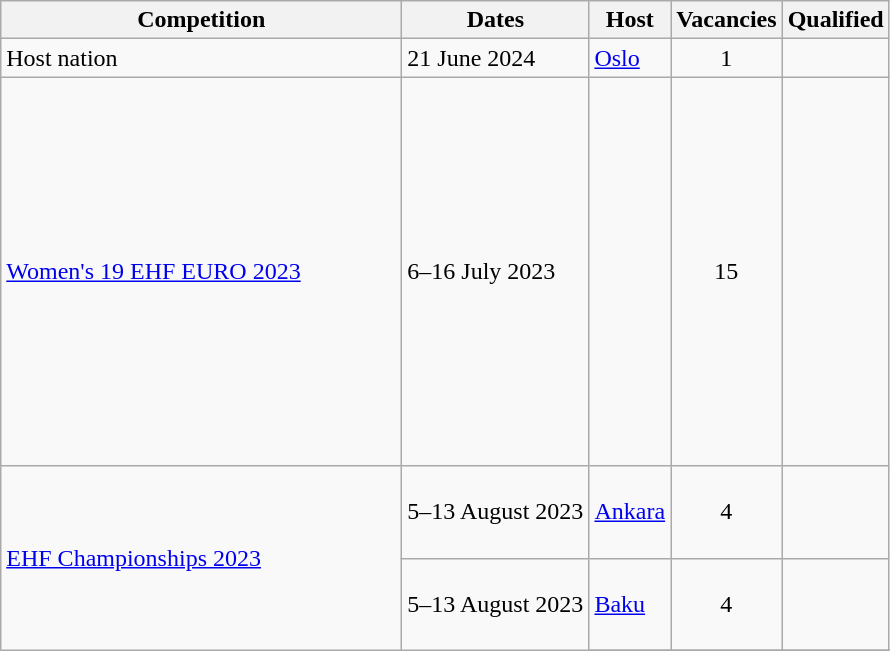<table class="wikitable">
<tr>
<th style="width: 260px;">Competition</th>
<th>Dates</th>
<th>Host</th>
<th>Vacancies</th>
<th>Qualified</th>
</tr>
<tr>
<td>Host nation</td>
<td>21 June 2024</td>
<td> <a href='#'>Oslo</a></td>
<td align=center>1</td>
<td></td>
</tr>
<tr>
<td><a href='#'>Women's 19 EHF EURO 2023</a></td>
<td>6–16 July 2023</td>
<td></td>
<td align=center>15</td>
<td><br><br><br><br><br><br><br><br><br><br><br><br><br><br></td>
</tr>
<tr>
<td rowspan=3><a href='#'>EHF Championships 2023</a></td>
<td>5–13 August 2023</td>
<td> <a href='#'>Ankara</a></td>
<td align=center>4</td>
<td><br><br><br></td>
</tr>
<tr>
<td rowspan=2>5–13 August 2023</td>
<td> <a href='#'>Baku</a></td>
<td align=center>4</td>
<td><br><br><br></td>
</tr>
<tr>
</tr>
</table>
